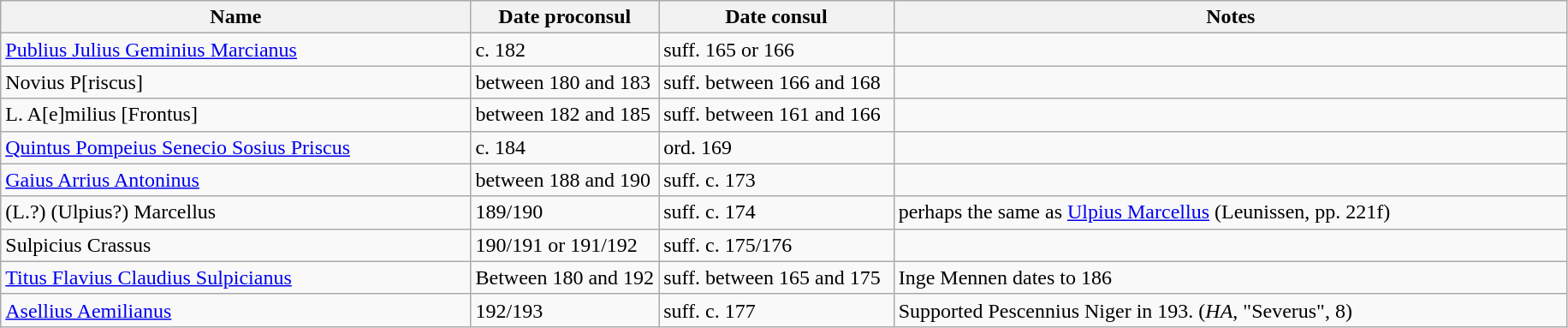<table class="wikitable">
<tr>
<th width=30%>Name</th>
<th width=12%>Date proconsul</th>
<th width=15%>Date consul</th>
<th width=43%>Notes</th>
</tr>
<tr>
<td><a href='#'>Publius Julius Geminius Marcianus</a></td>
<td>c. 182</td>
<td>suff. 165 or 166</td>
<td></td>
</tr>
<tr>
<td>Novius P[riscus]</td>
<td>between 180 and 183</td>
<td>suff. between 166 and 168</td>
<td></td>
</tr>
<tr>
<td>L. A[e]milius [Frontus]</td>
<td>between 182 and 185</td>
<td>suff. between 161 and 166</td>
<td></td>
</tr>
<tr>
<td><a href='#'>Quintus Pompeius Senecio Sosius Priscus</a></td>
<td>c. 184</td>
<td>ord. 169</td>
<td></td>
</tr>
<tr>
<td><a href='#'>Gaius Arrius Antoninus</a></td>
<td>between 188 and 190</td>
<td>suff. c. 173</td>
<td></td>
</tr>
<tr>
<td>(L.?) (Ulpius?) Marcellus</td>
<td>189/190</td>
<td>suff. c. 174</td>
<td>perhaps the same as <a href='#'>Ulpius Marcellus</a> (Leunissen, pp. 221f)</td>
</tr>
<tr>
<td>Sulpicius Crassus</td>
<td>190/191 or 191/192</td>
<td>suff. c. 175/176</td>
<td></td>
</tr>
<tr>
<td><a href='#'>Titus Flavius Claudius Sulpicianus</a></td>
<td>Between 180 and 192</td>
<td>suff. between 165 and 175</td>
<td>Inge Mennen dates to 186</td>
</tr>
<tr>
<td><a href='#'>Asellius Aemilianus</a></td>
<td>192/193</td>
<td>suff. c. 177</td>
<td>Supported Pescennius Niger in 193. (<em>HA</em>, "Severus", 8)</td>
</tr>
</table>
